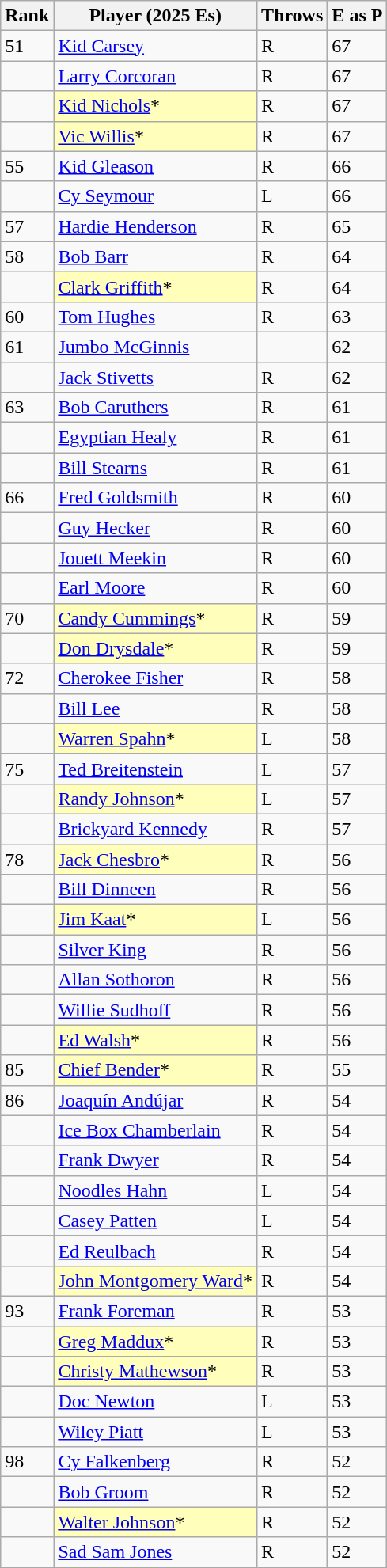<table class="wikitable" style="float:left;">
<tr style="white-space: nowrap;">
<th>Rank</th>
<th>Player (2025 Es)</th>
<th>Throws</th>
<th>E as P</th>
</tr>
<tr>
<td>51</td>
<td><a href='#'>Kid Carsey</a></td>
<td>R</td>
<td>67</td>
</tr>
<tr>
<td></td>
<td><a href='#'>Larry Corcoran</a></td>
<td>R</td>
<td>67</td>
</tr>
<tr>
<td></td>
<td style="background:#ffffbb;"><a href='#'>Kid Nichols</a>*</td>
<td>R</td>
<td>67</td>
</tr>
<tr>
<td></td>
<td style="background:#ffffbb;"><a href='#'>Vic Willis</a>*</td>
<td>R</td>
<td>67</td>
</tr>
<tr>
<td>55</td>
<td><a href='#'>Kid Gleason</a></td>
<td>R</td>
<td>66</td>
</tr>
<tr>
<td></td>
<td><a href='#'>Cy Seymour</a></td>
<td>L</td>
<td>66</td>
</tr>
<tr>
<td>57</td>
<td><a href='#'>Hardie Henderson</a></td>
<td>R</td>
<td>65</td>
</tr>
<tr>
<td>58</td>
<td><a href='#'>Bob Barr</a></td>
<td>R</td>
<td>64</td>
</tr>
<tr>
<td></td>
<td style="background:#ffffbb;"><a href='#'>Clark Griffith</a>*</td>
<td>R</td>
<td>64</td>
</tr>
<tr>
<td>60</td>
<td><a href='#'>Tom Hughes</a></td>
<td>R</td>
<td>63</td>
</tr>
<tr>
<td>61</td>
<td><a href='#'>Jumbo McGinnis</a></td>
<td></td>
<td>62</td>
</tr>
<tr>
<td></td>
<td><a href='#'>Jack Stivetts</a></td>
<td>R</td>
<td>62</td>
</tr>
<tr>
<td>63</td>
<td><a href='#'>Bob Caruthers</a></td>
<td>R</td>
<td>61</td>
</tr>
<tr>
<td></td>
<td><a href='#'>Egyptian Healy</a></td>
<td>R</td>
<td>61</td>
</tr>
<tr>
<td></td>
<td><a href='#'>Bill Stearns</a></td>
<td>R</td>
<td>61</td>
</tr>
<tr>
<td>66</td>
<td><a href='#'>Fred Goldsmith</a></td>
<td>R</td>
<td>60</td>
</tr>
<tr>
<td></td>
<td><a href='#'>Guy Hecker</a></td>
<td>R</td>
<td>60</td>
</tr>
<tr>
<td></td>
<td><a href='#'>Jouett Meekin</a></td>
<td>R</td>
<td>60</td>
</tr>
<tr>
<td></td>
<td><a href='#'>Earl Moore</a></td>
<td>R</td>
<td>60</td>
</tr>
<tr>
<td>70</td>
<td style="background:#ffffbb;"><a href='#'>Candy Cummings</a>*</td>
<td>R</td>
<td>59</td>
</tr>
<tr>
<td></td>
<td style="background:#ffffbb;"><a href='#'>Don Drysdale</a>*</td>
<td>R</td>
<td>59</td>
</tr>
<tr>
<td>72</td>
<td><a href='#'>Cherokee Fisher</a></td>
<td>R</td>
<td>58</td>
</tr>
<tr>
<td></td>
<td><a href='#'>Bill Lee</a></td>
<td>R</td>
<td>58</td>
</tr>
<tr>
<td></td>
<td style="background:#ffffbb;"><a href='#'>Warren Spahn</a>*</td>
<td>L</td>
<td>58</td>
</tr>
<tr>
<td>75</td>
<td><a href='#'>Ted Breitenstein</a></td>
<td>L</td>
<td>57</td>
</tr>
<tr>
<td></td>
<td style="background:#ffffbb;"><a href='#'>Randy Johnson</a>*</td>
<td>L</td>
<td>57</td>
</tr>
<tr>
<td></td>
<td><a href='#'>Brickyard Kennedy</a></td>
<td>R</td>
<td>57</td>
</tr>
<tr>
<td>78</td>
<td style="background:#ffffbb;"><a href='#'>Jack Chesbro</a>*</td>
<td>R</td>
<td>56</td>
</tr>
<tr>
<td></td>
<td><a href='#'>Bill Dinneen</a></td>
<td>R</td>
<td>56</td>
</tr>
<tr>
<td></td>
<td style="background:#ffffbb;"><a href='#'>Jim Kaat</a>*</td>
<td>L</td>
<td>56</td>
</tr>
<tr>
<td></td>
<td><a href='#'>Silver King</a></td>
<td>R</td>
<td>56</td>
</tr>
<tr>
<td></td>
<td><a href='#'>Allan Sothoron</a></td>
<td>R</td>
<td>56</td>
</tr>
<tr>
<td></td>
<td><a href='#'>Willie Sudhoff</a></td>
<td>R</td>
<td>56</td>
</tr>
<tr>
<td></td>
<td style="background:#ffffbb;"><a href='#'>Ed Walsh</a>*</td>
<td>R</td>
<td>56</td>
</tr>
<tr>
<td>85</td>
<td style="background:#ffffbb;"><a href='#'>Chief Bender</a>*</td>
<td>R</td>
<td>55</td>
</tr>
<tr>
<td>86</td>
<td><a href='#'>Joaquín Andújar</a></td>
<td>R</td>
<td>54</td>
</tr>
<tr>
<td></td>
<td><a href='#'>Ice Box Chamberlain</a></td>
<td>R</td>
<td>54</td>
</tr>
<tr>
<td></td>
<td><a href='#'>Frank Dwyer</a></td>
<td>R</td>
<td>54</td>
</tr>
<tr>
<td></td>
<td><a href='#'>Noodles Hahn</a></td>
<td>L</td>
<td>54</td>
</tr>
<tr>
<td></td>
<td><a href='#'>Casey Patten</a></td>
<td>L</td>
<td>54</td>
</tr>
<tr>
<td></td>
<td><a href='#'>Ed Reulbach</a></td>
<td>R</td>
<td>54</td>
</tr>
<tr>
<td></td>
<td style="background:#ffffbb;"><a href='#'>John Montgomery Ward</a>*</td>
<td>R</td>
<td>54</td>
</tr>
<tr>
<td>93</td>
<td><a href='#'>Frank Foreman</a></td>
<td>R</td>
<td>53</td>
</tr>
<tr>
<td></td>
<td style="background:#ffffbb;"><a href='#'>Greg Maddux</a>*</td>
<td>R</td>
<td>53</td>
</tr>
<tr>
<td></td>
<td style="background:#ffffbb;"><a href='#'>Christy Mathewson</a>*</td>
<td>R</td>
<td>53</td>
</tr>
<tr>
<td></td>
<td><a href='#'>Doc Newton</a></td>
<td>L</td>
<td>53</td>
</tr>
<tr>
<td></td>
<td><a href='#'>Wiley Piatt</a></td>
<td>L</td>
<td>53</td>
</tr>
<tr>
<td>98</td>
<td><a href='#'>Cy Falkenberg</a></td>
<td>R</td>
<td>52</td>
</tr>
<tr>
<td></td>
<td><a href='#'>Bob Groom</a></td>
<td>R</td>
<td>52</td>
</tr>
<tr>
<td></td>
<td style="background:#ffffbb;"><a href='#'>Walter Johnson</a>*</td>
<td>R</td>
<td>52</td>
</tr>
<tr>
<td></td>
<td><a href='#'>Sad Sam Jones</a></td>
<td>R</td>
<td>52</td>
</tr>
</table>
